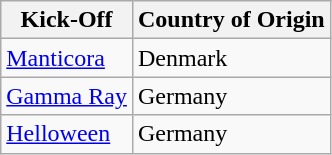<table class="wikitable">
<tr>
<th>Kick-Off</th>
<th>Country of Origin</th>
</tr>
<tr>
<td><a href='#'>Manticora</a></td>
<td>Denmark</td>
</tr>
<tr>
<td><a href='#'>Gamma Ray</a></td>
<td>Germany</td>
</tr>
<tr>
<td><a href='#'>Helloween</a></td>
<td>Germany</td>
</tr>
</table>
